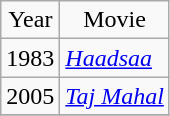<table class="wikitable">
<tr style="text-align:center;">
<td>Year</td>
<td>Movie</td>
</tr>
<tr>
<td>1983</td>
<td><em><a href='#'>Haadsaa</a></em></td>
</tr>
<tr>
<td>2005</td>
<td><em><a href='#'>Taj Mahal</a></em></td>
</tr>
<tr>
</tr>
</table>
